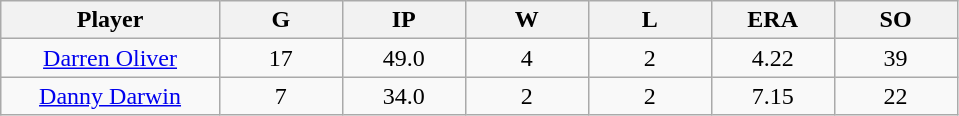<table class="wikitable sortable">
<tr>
<th bgcolor="#DDDDFF" width="16%">Player</th>
<th bgcolor="#DDDDFF" width="9%">G</th>
<th bgcolor="#DDDDFF" width="9%">IP</th>
<th bgcolor="#DDDDFF" width="9%">W</th>
<th bgcolor="#DDDDFF" width="9%">L</th>
<th bgcolor="#DDDDFF" width="9%">ERA</th>
<th bgcolor="#DDDDFF" width="9%">SO</th>
</tr>
<tr align=center>
<td><a href='#'>Darren Oliver</a></td>
<td>17</td>
<td>49.0</td>
<td>4</td>
<td>2</td>
<td>4.22</td>
<td>39</td>
</tr>
<tr align=center>
<td><a href='#'>Danny Darwin</a></td>
<td>7</td>
<td>34.0</td>
<td>2</td>
<td>2</td>
<td>7.15</td>
<td>22</td>
</tr>
</table>
